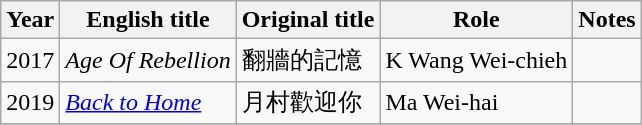<table class="wikitable sortable">
<tr>
<th>Year</th>
<th>English title</th>
<th>Original title</th>
<th>Role</th>
<th class="unsortable">Notes</th>
</tr>
<tr>
<td>2017</td>
<td><em>Age Of Rebellion</em></td>
<td>翻牆的記憶</td>
<td>K Wang Wei-chieh</td>
<td></td>
</tr>
<tr>
<td>2019</td>
<td><em><a href='#'>Back to Home</a></em></td>
<td>月村歡迎你</td>
<td>Ma Wei-hai</td>
<td></td>
</tr>
<tr>
</tr>
</table>
